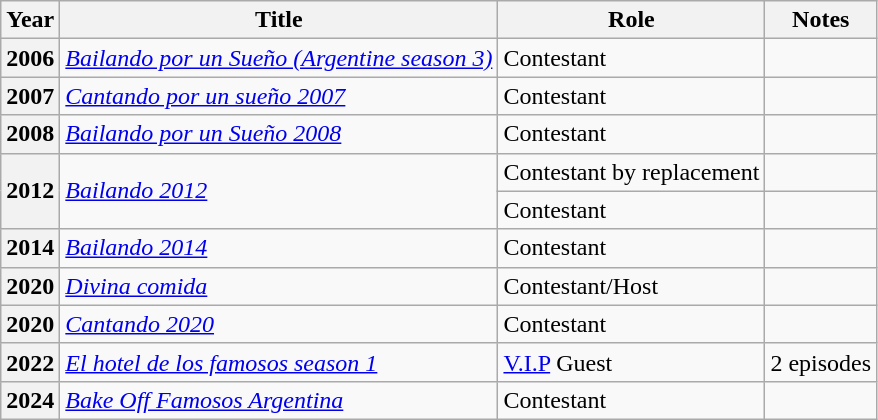<table class="wikitable plainrowheaders sortable">
<tr>
<th scope="col">Year</th>
<th scope="col">Title</th>
<th scope="col" class="unsortable">Role</th>
<th scope="col" class="unsortable">Notes</th>
</tr>
<tr>
<th scope="row">2006</th>
<td><em><a href='#'>Bailando por un Sueño (Argentine season 3)</a></em></td>
<td>Contestant</td>
<td></td>
</tr>
<tr>
<th scope="row">2007</th>
<td><em><a href='#'>Cantando por un sueño 2007</a></em></td>
<td>Contestant</td>
<td></td>
</tr>
<tr>
<th scope="row">2008</th>
<td><em><a href='#'>Bailando por un Sueño 2008</a></em></td>
<td>Contestant</td>
<td></td>
</tr>
<tr>
<th scope="row" rowspan="2">2012</th>
<td rowspan="2"><em><a href='#'>Bailando 2012</a></em></td>
<td>Contestant by replacement</td>
<td></td>
</tr>
<tr>
<td>Contestant</td>
<td></td>
</tr>
<tr>
<th scope="row">2014</th>
<td><em><a href='#'>Bailando 2014</a></em></td>
<td>Contestant</td>
<td></td>
</tr>
<tr>
<th scope="row">2020</th>
<td><em><a href='#'>Divina comida</a></em></td>
<td>Contestant/Host</td>
<td></td>
</tr>
<tr>
<th scope="row">2020</th>
<td><em><a href='#'>Cantando 2020</a></em></td>
<td>Contestant</td>
<td></td>
</tr>
<tr>
<th scope="row">2022</th>
<td><em><a href='#'>El hotel de los famosos season 1</a></em></td>
<td><a href='#'>V.I.P</a> Guest</td>
<td>2 episodes</td>
</tr>
<tr>
<th scope="row">2024</th>
<td><em><a href='#'>Bake Off Famosos Argentina</a></em></td>
<td>Contestant</td>
<td></td>
</tr>
</table>
